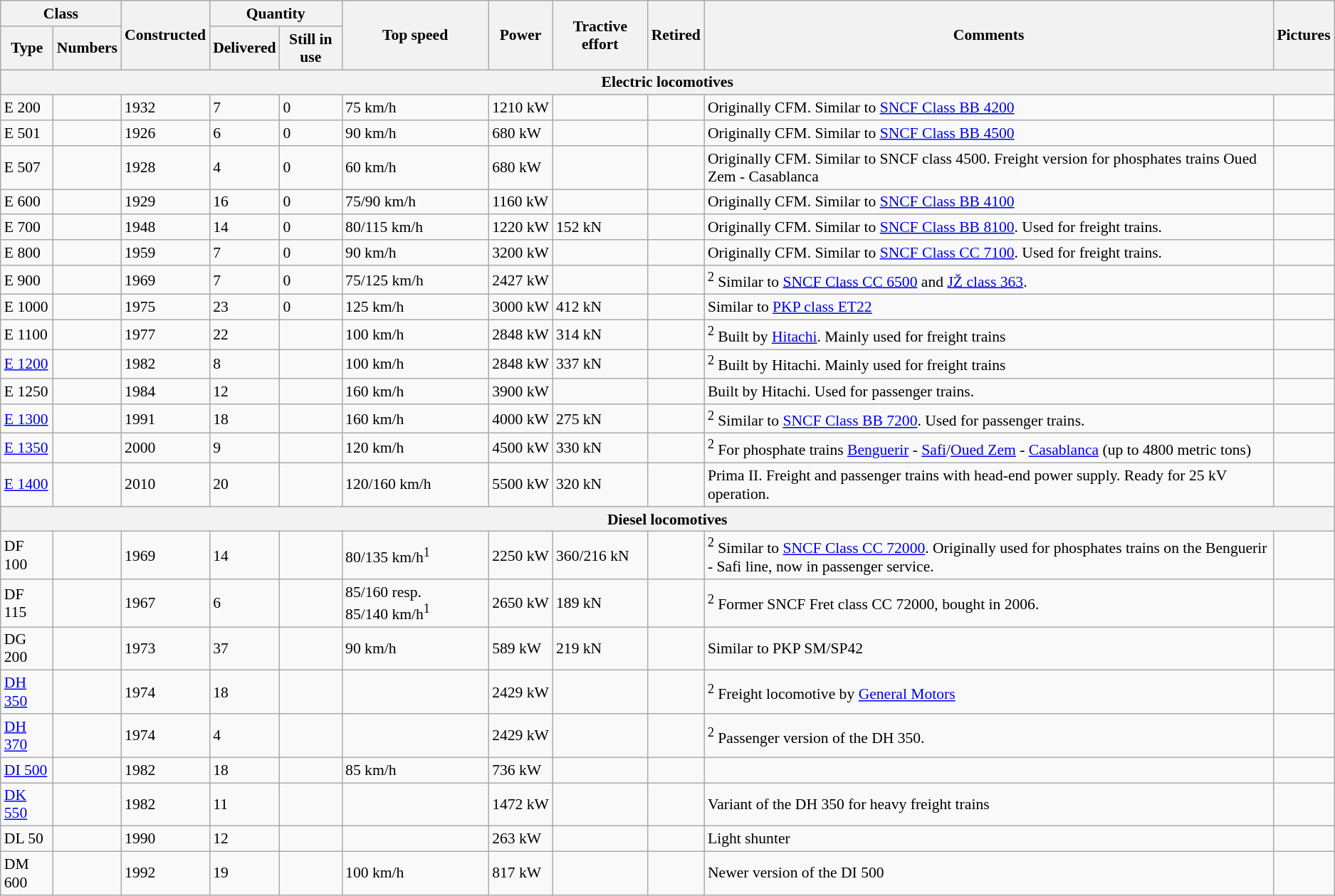<table class="wikitable" style="font-size:90%">
<tr>
<th colspan="2">Class</th>
<th rowspan="2">Constructed</th>
<th colspan="2">Quantity</th>
<th rowspan="2">Top speed</th>
<th rowspan="2">Power</th>
<th rowspan="2">Tractive effort</th>
<th rowspan="2">Retired</th>
<th rowspan="2">Comments</th>
<th rowspan="2">Pictures</th>
</tr>
<tr>
<th>Type</th>
<th>Numbers</th>
<th>Delivered</th>
<th>Still in use</th>
</tr>
<tr style="background:#bcd;">
<th colspan = "11">Electric locomotives</th>
</tr>
<tr>
<td>E 200</td>
<td></td>
<td>1932</td>
<td>7</td>
<td>0</td>
<td>75 km/h</td>
<td>1210 kW</td>
<td></td>
<td></td>
<td>Originally CFM. Similar to <a href='#'>SNCF Class BB 4200</a></td>
<td style="padding:2px;"></td>
</tr>
<tr>
<td>E 501</td>
<td></td>
<td>1926</td>
<td>6</td>
<td>0</td>
<td>90 km/h</td>
<td>680 kW</td>
<td></td>
<td></td>
<td>Originally CFM. Similar to <a href='#'>SNCF Class BB 4500</a></td>
<td style="padding:2px;"></td>
</tr>
<tr>
<td>E 507</td>
<td></td>
<td>1928</td>
<td>4</td>
<td>0</td>
<td>60 km/h</td>
<td>680 kW</td>
<td></td>
<td></td>
<td>Originally CFM. Similar to SNCF class 4500. Freight version for phosphates trains Oued Zem - Casablanca</td>
<td style="padding:2px;"></td>
</tr>
<tr>
<td>E 600</td>
<td></td>
<td>1929</td>
<td>16</td>
<td>0</td>
<td>75/90 km/h</td>
<td>1160 kW</td>
<td></td>
<td></td>
<td>Originally CFM. Similar to <a href='#'>SNCF Class BB 4100</a></td>
<td style="padding:2px;"></td>
</tr>
<tr>
<td>E 700</td>
<td></td>
<td>1948</td>
<td>14</td>
<td>0</td>
<td>80/115 km/h</td>
<td>1220 kW</td>
<td>152 kN</td>
<td></td>
<td>Originally CFM. Similar to <a href='#'>SNCF Class BB 8100</a>. Used for freight trains.</td>
<td style="padding:2px;"></td>
</tr>
<tr>
<td>E 800</td>
<td></td>
<td>1959</td>
<td>7</td>
<td>0</td>
<td>90 km/h</td>
<td>3200 kW</td>
<td></td>
<td></td>
<td>Originally CFM. Similar to <a href='#'>SNCF Class CC 7100</a>. Used for freight trains.</td>
<td style="padding:2px;"></td>
</tr>
<tr>
<td>E 900</td>
<td></td>
<td>1969</td>
<td>7</td>
<td>0</td>
<td>75/125 km/h</td>
<td>2427 kW</td>
<td></td>
<td></td>
<td><sup>2</sup> Similar to <a href='#'>SNCF Class CC 6500</a> and <a href='#'>JŽ class 363</a>.</td>
<td style="padding:2px;"></td>
</tr>
<tr>
<td>E 1000</td>
<td></td>
<td>1975</td>
<td>23</td>
<td>0</td>
<td>125 km/h</td>
<td>3000 kW</td>
<td>412 kN</td>
<td></td>
<td>Similar to <a href='#'>PKP class ET22</a></td>
<td style="padding:2px;"></td>
</tr>
<tr>
<td>E 1100</td>
<td></td>
<td>1977</td>
<td>22</td>
<td></td>
<td>100 km/h</td>
<td>2848 kW</td>
<td>314 kN</td>
<td></td>
<td><sup>2</sup> Built by <a href='#'>Hitachi</a>. Mainly used for freight trains</td>
<td style="padding:2px;"></td>
</tr>
<tr>
<td><a href='#'>E 1200</a></td>
<td></td>
<td>1982</td>
<td>8</td>
<td></td>
<td>100 km/h</td>
<td>2848 kW</td>
<td>337 kN</td>
<td></td>
<td><sup>2</sup> Built by Hitachi. Mainly used for freight trains</td>
<td style="padding:2px;"></td>
</tr>
<tr>
<td>E 1250</td>
<td></td>
<td>1984</td>
<td>12</td>
<td></td>
<td>160 km/h</td>
<td>3900 kW</td>
<td></td>
<td></td>
<td>Built by Hitachi. Used for passenger trains.</td>
<td style="padding:2px;"></td>
</tr>
<tr>
<td><a href='#'>E 1300</a></td>
<td></td>
<td>1991</td>
<td>18</td>
<td></td>
<td>160 km/h</td>
<td>4000 kW</td>
<td>275 kN</td>
<td></td>
<td><sup>2</sup> Similar to <a href='#'>SNCF Class BB 7200</a>. Used for passenger trains.</td>
<td style="padding:2px;"></td>
</tr>
<tr>
<td><a href='#'>E 1350</a></td>
<td></td>
<td>2000</td>
<td>9</td>
<td></td>
<td>120 km/h</td>
<td>4500 kW</td>
<td>330 kN</td>
<td></td>
<td><sup>2</sup> For phosphate trains <a href='#'>Benguerir</a> - <a href='#'>Safi</a>/<a href='#'>Oued Zem</a> - <a href='#'>Casablanca</a> (up to 4800 metric tons)</td>
<td style="padding:2px;"></td>
</tr>
<tr>
<td><a href='#'>E 1400</a></td>
<td></td>
<td>2010</td>
<td>20</td>
<td></td>
<td>120/160 km/h</td>
<td>5500 kW</td>
<td>320 kN</td>
<td></td>
<td>Prima II. Freight and passenger trains with head-end power supply. Ready for 25 kV operation.</td>
<td style="padding:2px;"></td>
</tr>
<tr style="background:#bcd;"   >
<th colspan = "11">Diesel locomotives</th>
</tr>
<tr>
<td>DF 100</td>
<td></td>
<td>1969</td>
<td>14</td>
<td></td>
<td>80/135 km/h<sup>1</sup></td>
<td>2250 kW</td>
<td>360/216 kN</td>
<td></td>
<td><sup>2</sup> Similar to <a href='#'>SNCF Class CC 72000</a>. Originally used for phosphates trains on the Benguerir - Safi line, now in passenger service.</td>
<td style="padding:2px;"></td>
</tr>
<tr>
<td>DF 115</td>
<td></td>
<td>1967</td>
<td>6</td>
<td></td>
<td>85/160 resp. 85/140 km/h<sup>1</sup></td>
<td>2650 kW</td>
<td>189 kN</td>
<td></td>
<td><sup>2</sup> Former SNCF Fret class CC 72000, bought in 2006.</td>
<td style="padding:2px;"></td>
</tr>
<tr>
<td>DG 200</td>
<td></td>
<td>1973</td>
<td>37</td>
<td></td>
<td>90 km/h</td>
<td>589 kW</td>
<td>219 kN</td>
<td></td>
<td>Similar to PKP SM/SP42</td>
<td style="padding:2px;"></td>
</tr>
<tr>
<td><a href='#'>DH 350</a></td>
<td></td>
<td>1974</td>
<td>18</td>
<td></td>
<td></td>
<td>2429 kW</td>
<td></td>
<td></td>
<td><sup>2</sup> Freight locomotive by <a href='#'>General Motors</a></td>
<td style="padding:2px;"></td>
</tr>
<tr>
<td><a href='#'>DH 370</a></td>
<td></td>
<td>1974</td>
<td>4</td>
<td></td>
<td></td>
<td>2429 kW</td>
<td></td>
<td></td>
<td><sup>2</sup> Passenger version of the DH 350.</td>
<td style="padding:2px;"></td>
</tr>
<tr>
<td><a href='#'>DI 500</a></td>
<td></td>
<td>1982</td>
<td>18</td>
<td></td>
<td>85 km/h</td>
<td>736 kW</td>
<td></td>
<td></td>
<td></td>
<td style="padding:2px;"></td>
</tr>
<tr>
<td><a href='#'>DK 550</a></td>
<td></td>
<td>1982</td>
<td>11</td>
<td></td>
<td></td>
<td>1472 kW</td>
<td></td>
<td></td>
<td>Variant of the DH 350 for heavy freight trains</td>
<td style="padding:2px;"></td>
</tr>
<tr>
<td>DL 50</td>
<td></td>
<td>1990</td>
<td>12</td>
<td></td>
<td></td>
<td>263 kW</td>
<td></td>
<td></td>
<td>Light shunter</td>
<td style="padding:2px;"></td>
</tr>
<tr>
<td>DM 600</td>
<td></td>
<td>1992</td>
<td>19</td>
<td></td>
<td>100 km/h</td>
<td>817 kW</td>
<td></td>
<td></td>
<td>Newer version of the DI 500</td>
<td style="padding:2px;"></td>
</tr>
</table>
